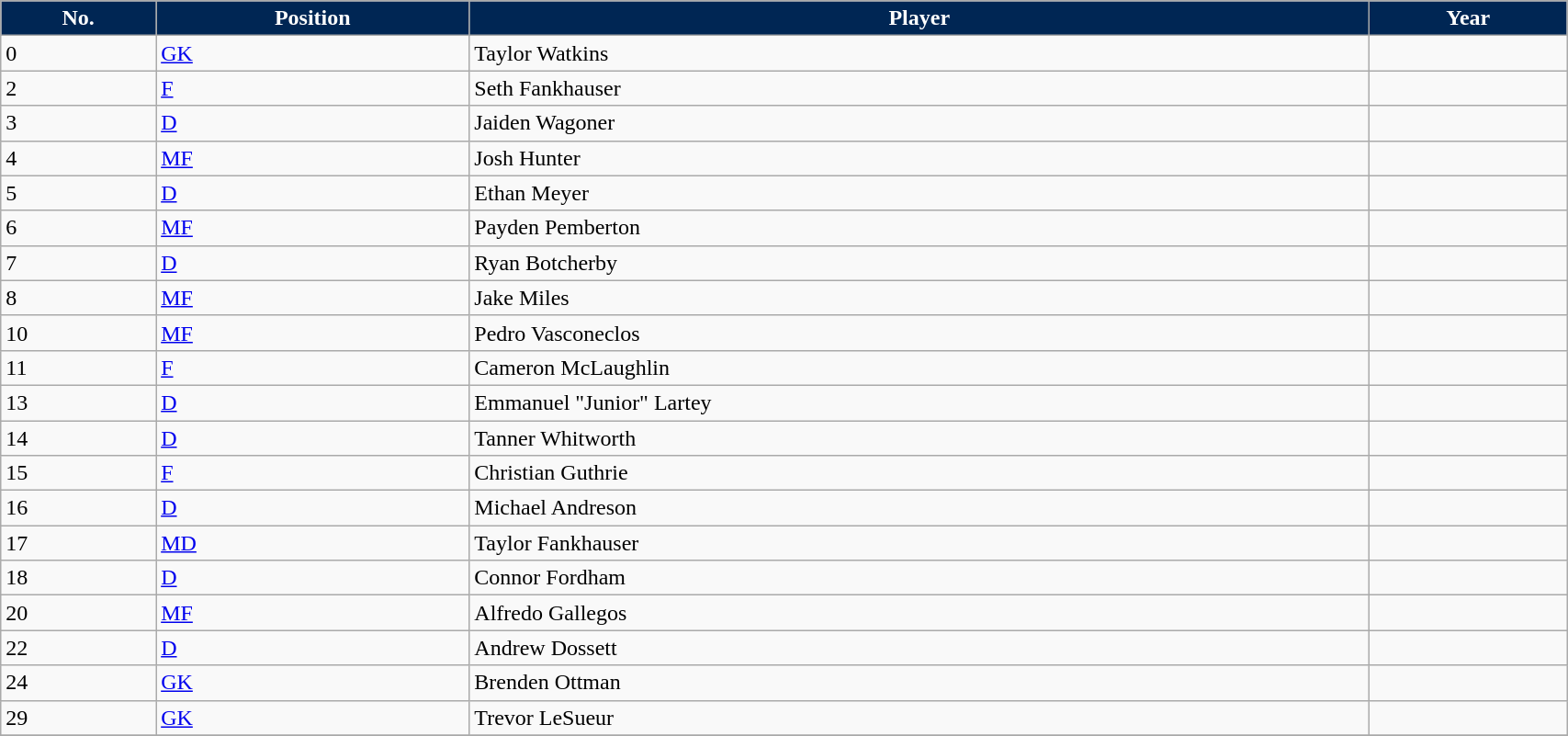<table class="wikitable sortable" style="width:90%">
<tr>
<th style="background:#002654; color:#FFFFFF;" scope="col">No.</th>
<th style="background:#002654; color:#FFFFFF;" scope="col">Position</th>
<th style="background:#002654; color:#FFFFFF;" scope="col">Player</th>
<th style="background:#002654; color:#FFFFFF;" scope="col">Year</th>
</tr>
<tr>
<td>0</td>
<td><a href='#'>GK</a></td>
<td>Taylor Watkins</td>
<td></td>
</tr>
<tr>
<td>2</td>
<td><a href='#'>F</a></td>
<td>Seth Fankhauser</td>
<td></td>
</tr>
<tr>
<td>3</td>
<td><a href='#'>D</a></td>
<td>Jaiden Wagoner</td>
<td></td>
</tr>
<tr>
<td>4</td>
<td><a href='#'>MF</a></td>
<td>Josh Hunter</td>
<td></td>
</tr>
<tr>
<td>5</td>
<td><a href='#'>D</a></td>
<td>Ethan Meyer</td>
<td></td>
</tr>
<tr>
<td>6</td>
<td><a href='#'>MF</a></td>
<td>Payden Pemberton</td>
<td></td>
</tr>
<tr>
<td>7</td>
<td><a href='#'>D</a></td>
<td>Ryan Botcherby</td>
<td></td>
</tr>
<tr>
<td>8</td>
<td><a href='#'>MF</a></td>
<td>Jake Miles</td>
<td></td>
</tr>
<tr>
<td>10</td>
<td><a href='#'>MF</a></td>
<td>Pedro Vasconeclos</td>
<td></td>
</tr>
<tr>
<td>11</td>
<td><a href='#'>F</a></td>
<td>Cameron McLaughlin</td>
<td></td>
</tr>
<tr>
<td>13</td>
<td><a href='#'>D</a></td>
<td>Emmanuel "Junior" Lartey</td>
<td></td>
</tr>
<tr>
<td>14</td>
<td><a href='#'>D</a></td>
<td>Tanner Whitworth</td>
<td></td>
</tr>
<tr>
<td>15</td>
<td><a href='#'>F</a></td>
<td>Christian Guthrie</td>
<td></td>
</tr>
<tr>
<td>16</td>
<td><a href='#'>D</a></td>
<td>Michael Andreson</td>
<td></td>
</tr>
<tr>
<td>17</td>
<td><a href='#'>MD</a></td>
<td>Taylor Fankhauser</td>
<td></td>
</tr>
<tr>
<td>18</td>
<td><a href='#'>D</a></td>
<td>Connor Fordham</td>
<td></td>
</tr>
<tr>
<td>20</td>
<td><a href='#'>MF</a></td>
<td>Alfredo Gallegos</td>
<td></td>
</tr>
<tr>
<td>22</td>
<td><a href='#'>D</a></td>
<td>Andrew Dossett</td>
<td></td>
</tr>
<tr>
<td>24</td>
<td><a href='#'>GK</a></td>
<td>Brenden Ottman</td>
<td></td>
</tr>
<tr>
<td>29</td>
<td><a href='#'>GK</a></td>
<td>Trevor LeSueur</td>
<td></td>
</tr>
<tr>
</tr>
</table>
